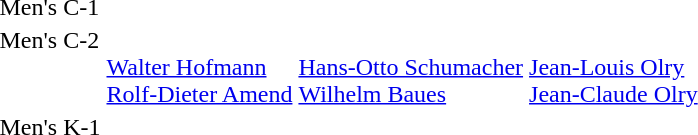<table>
<tr valign="top">
<td>Men's C-1<br></td>
<td></td>
<td></td>
<td></td>
</tr>
<tr valign="top">
<td>Men's C-2<br></td>
<td><br> <a href='#'>Walter Hofmann</a><br> <a href='#'>Rolf-Dieter Amend</a></td>
<td><br> <a href='#'>Hans-Otto Schumacher</a><br> <a href='#'>Wilhelm Baues</a></td>
<td><br> <a href='#'>Jean-Louis Olry</a><br> <a href='#'>Jean-Claude Olry</a></td>
</tr>
<tr valign="top">
<td>Men's K-1<br></td>
<td></td>
<td></td>
<td></td>
</tr>
</table>
